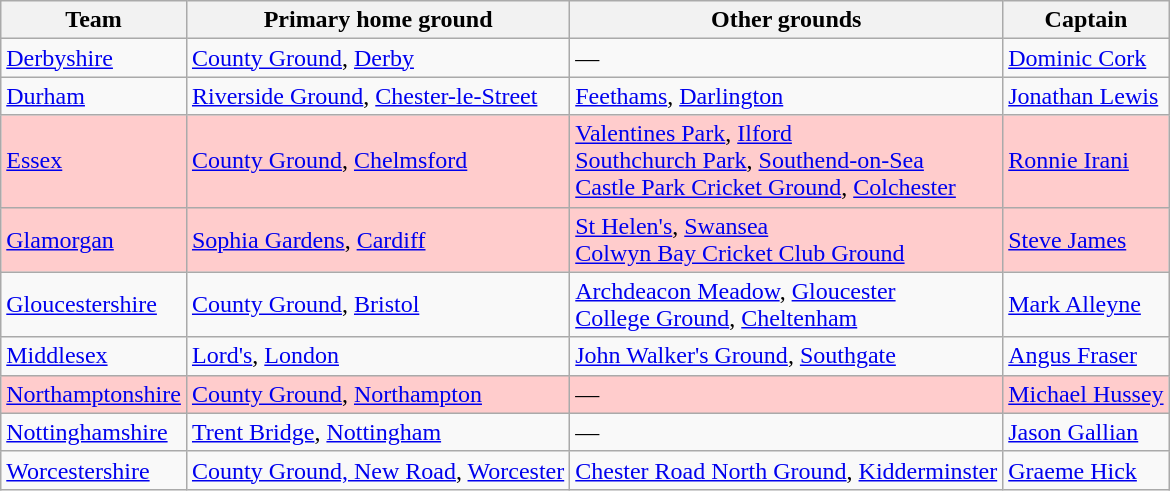<table class="wikitable sortable">
<tr>
<th>Team</th>
<th>Primary home ground</th>
<th>Other grounds</th>
<th>Captain</th>
</tr>
<tr>
<td><a href='#'>Derbyshire</a></td>
<td><a href='#'>County Ground</a>, <a href='#'>Derby</a></td>
<td>—</td>
<td><a href='#'>Dominic Cork</a></td>
</tr>
<tr>
<td><a href='#'>Durham</a></td>
<td><a href='#'>Riverside Ground</a>, <a href='#'>Chester-le-Street</a></td>
<td><a href='#'>Feethams</a>, <a href='#'>Darlington</a></td>
<td><a href='#'>Jonathan Lewis</a></td>
</tr>
<tr style="background-color:#ffcccc">
<td><a href='#'>Essex</a></td>
<td><a href='#'>County Ground</a>, <a href='#'>Chelmsford</a></td>
<td><a href='#'>Valentines Park</a>, <a href='#'>Ilford</a><br><a href='#'>Southchurch Park</a>, <a href='#'>Southend-on-Sea</a><br><a href='#'>Castle Park Cricket Ground</a>, <a href='#'>Colchester</a></td>
<td><a href='#'>Ronnie Irani</a></td>
</tr>
<tr style="background-color:#ffcccc">
<td><a href='#'>Glamorgan</a></td>
<td><a href='#'>Sophia Gardens</a>, <a href='#'>Cardiff</a></td>
<td><a href='#'>St Helen's</a>, <a href='#'>Swansea</a><br><a href='#'>Colwyn Bay Cricket Club Ground</a></td>
<td><a href='#'>Steve James</a></td>
</tr>
<tr>
<td><a href='#'>Gloucestershire</a></td>
<td><a href='#'>County Ground</a>, <a href='#'>Bristol</a></td>
<td><a href='#'>Archdeacon Meadow</a>, <a href='#'>Gloucester</a><br><a href='#'>College Ground</a>, <a href='#'>Cheltenham</a></td>
<td><a href='#'>Mark Alleyne</a></td>
</tr>
<tr>
<td><a href='#'>Middlesex</a></td>
<td><a href='#'>Lord's</a>, <a href='#'>London</a></td>
<td><a href='#'>John Walker's Ground</a>, <a href='#'>Southgate</a></td>
<td><a href='#'>Angus Fraser</a></td>
</tr>
<tr style="background-color:#ffcccc">
<td><a href='#'>Northamptonshire</a></td>
<td><a href='#'>County Ground</a>, <a href='#'>Northampton</a></td>
<td>—</td>
<td><a href='#'>Michael Hussey</a></td>
</tr>
<tr>
<td><a href='#'>Nottinghamshire</a></td>
<td><a href='#'>Trent Bridge</a>, <a href='#'>Nottingham</a></td>
<td>—</td>
<td><a href='#'>Jason Gallian</a></td>
</tr>
<tr>
<td><a href='#'>Worcestershire</a></td>
<td><a href='#'>County Ground, New Road</a>, <a href='#'>Worcester</a></td>
<td><a href='#'>Chester Road North Ground</a>, <a href='#'>Kidderminster</a></td>
<td><a href='#'>Graeme Hick</a></td>
</tr>
</table>
